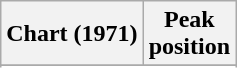<table class="wikitable sortable plainrowheaders" style="text-align:center">
<tr>
<th scope="col">Chart (1971)</th>
<th scope="col">Peak<br>position</th>
</tr>
<tr>
</tr>
<tr>
</tr>
</table>
